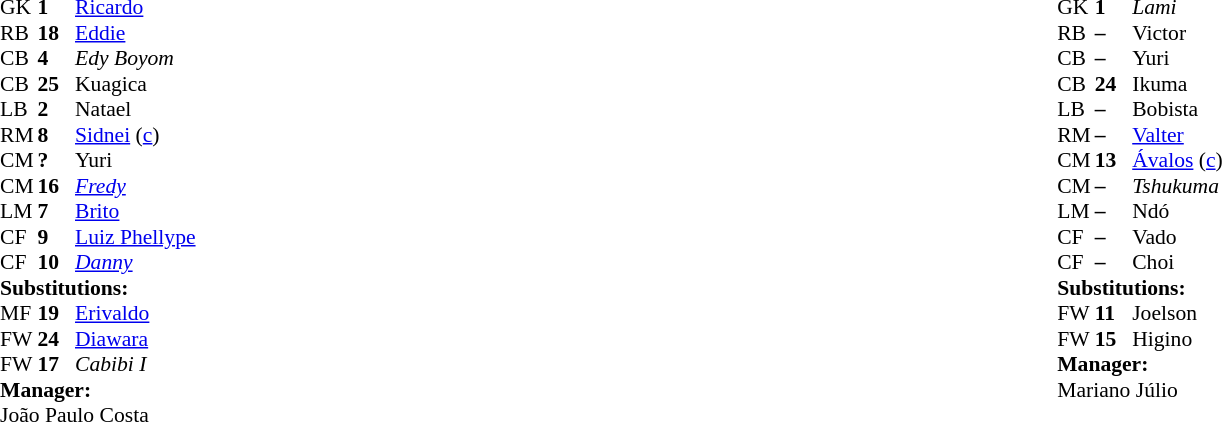<table width="100%">
<tr>
<td valign="top" width="40%"><br><table style="font-size:90%;" cellspacing="0" cellpadding="0" align="center">
<tr>
<th width="25"></th>
<th width="25"></th>
</tr>
<tr>
<td>GK</td>
<td><strong>1</strong></td>
<td> <a href='#'>Ricardo</a></td>
</tr>
<tr>
<td>RB</td>
<td><strong>18</strong></td>
<td> <a href='#'>Eddie</a></td>
</tr>
<tr>
<td>CB</td>
<td><strong>4</strong></td>
<td> <em>Edy Boyom</em></td>
</tr>
<tr>
<td>CB</td>
<td><strong>25</strong></td>
<td> Kuagica </td>
<td></td>
</tr>
<tr>
<td>LB</td>
<td><strong>2</strong></td>
<td> Natael</td>
</tr>
<tr>
<td>RM</td>
<td><strong>8</strong></td>
<td> <a href='#'>Sidnei</a> (<a href='#'>c</a>)</td>
</tr>
<tr>
<td>CM</td>
<td><strong>?</strong></td>
<td> Yuri</td>
</tr>
<tr>
<td>CM</td>
<td><strong>16</strong></td>
<td> <a href='#'><em>Fredy</em></a></td>
<td></td>
<td></td>
</tr>
<tr>
<td>LM</td>
<td><strong>7</strong></td>
<td> <a href='#'>Brito</a></td>
<td></td>
<td></td>
</tr>
<tr>
<td>CF</td>
<td><strong>9</strong></td>
<td> <a href='#'>Luiz Phellype</a></td>
</tr>
<tr>
<td>CF</td>
<td><strong>10</strong></td>
<td> <a href='#'><em>Danny</em></a></td>
<td></td>
<td></td>
</tr>
<tr>
<td colspan=3><strong>Substitutions:</strong></td>
</tr>
<tr>
<td>MF</td>
<td><strong>19</strong></td>
<td> <a href='#'>Erivaldo</a></td>
<td></td>
<td></td>
</tr>
<tr>
<td>FW</td>
<td><strong>24</strong></td>
<td> <a href='#'>Diawara</a></td>
<td></td>
<td></td>
</tr>
<tr>
<td>FW</td>
<td><strong>17</strong></td>
<td> <em>Cabibi I</em></td>
<td></td>
<td></td>
</tr>
<tr>
<td colspan=3><strong>Manager:</strong></td>
</tr>
<tr>
<td colspan=4> João Paulo Costa</td>
</tr>
</table>
</td>
<td valign="top"></td>
<td valign="top" width="50%"><br><table style="font-size:90%;" cellspacing="0" cellpadding="0" align="center">
<tr>
<th width=25></th>
<th width=25></th>
</tr>
<tr>
<td>GK</td>
<td><strong>1</strong></td>
<td> <em>Lami</em></td>
</tr>
<tr>
<td>RB</td>
<td><strong>–</strong></td>
<td> Victor</td>
</tr>
<tr>
<td>CB</td>
<td><strong>–</strong></td>
<td> Yuri</td>
</tr>
<tr>
<td>CB</td>
<td><strong>24</strong></td>
<td> Ikuma</td>
</tr>
<tr>
<td>LB</td>
<td><strong>–</strong></td>
<td> Bobista</td>
</tr>
<tr>
<td>RM</td>
<td><strong>–</strong></td>
<td> <a href='#'>Valter</a></td>
</tr>
<tr>
<td>CM</td>
<td><strong>13</strong></td>
<td> <a href='#'>Ávalos</a> (<a href='#'>c</a>)</td>
</tr>
<tr>
<td>CM</td>
<td><strong>–</strong></td>
<td> <em>Tshukuma</em></td>
<td></td>
<td></td>
</tr>
<tr>
<td>LM</td>
<td><strong>–</strong></td>
<td> Ndó</td>
</tr>
<tr>
<td>CF</td>
<td><strong>–</strong></td>
<td> Vado</td>
</tr>
<tr>
<td>CF</td>
<td><strong>–</strong></td>
<td> Choi</td>
<td></td>
<td></td>
</tr>
<tr>
<td colspan=3><strong>Substitutions:</strong></td>
</tr>
<tr>
<td>FW</td>
<td><strong>11</strong></td>
<td> Joelson</td>
<td></td>
<td></td>
</tr>
<tr>
<td>FW</td>
<td><strong>15</strong></td>
<td> Higino</td>
<td></td>
<td></td>
</tr>
<tr>
<td colspan=3><strong>Manager:</strong></td>
</tr>
<tr>
<td colspan=4> Mariano Júlio</td>
</tr>
</table>
</td>
</tr>
</table>
